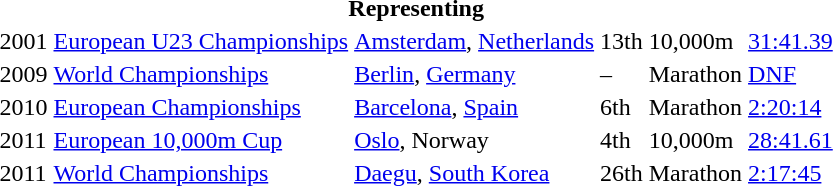<table>
<tr>
<th colspan="6">Representing </th>
</tr>
<tr>
<td>2001</td>
<td><a href='#'>European U23 Championships</a></td>
<td><a href='#'>Amsterdam</a>, <a href='#'>Netherlands</a></td>
<td>13th</td>
<td>10,000m</td>
<td><a href='#'>31:41.39</a></td>
</tr>
<tr>
<td>2009</td>
<td><a href='#'>World Championships</a></td>
<td><a href='#'>Berlin</a>, <a href='#'>Germany</a></td>
<td>–</td>
<td>Marathon</td>
<td><a href='#'>DNF</a></td>
</tr>
<tr>
<td>2010</td>
<td><a href='#'>European Championships</a></td>
<td><a href='#'>Barcelona</a>, <a href='#'>Spain</a></td>
<td>6th</td>
<td>Marathon</td>
<td><a href='#'>2:20:14</a></td>
</tr>
<tr>
<td>2011</td>
<td><a href='#'>European 10,000m Cup</a></td>
<td><a href='#'>Oslo</a>, Norway</td>
<td>4th</td>
<td>10,000m</td>
<td><a href='#'>28:41.61</a></td>
</tr>
<tr>
<td>2011</td>
<td><a href='#'>World Championships</a></td>
<td><a href='#'>Daegu</a>, <a href='#'>South Korea</a></td>
<td>26th</td>
<td>Marathon</td>
<td><a href='#'>2:17:45</a></td>
</tr>
</table>
